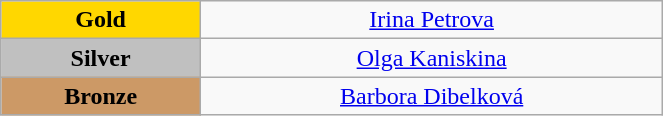<table class="wikitable" style="text-align:center; " width="35%">
<tr>
<td bgcolor="gold"><strong>Gold</strong></td>
<td><a href='#'>Irina Petrova</a><br>  <small><em></em></small></td>
</tr>
<tr>
<td bgcolor="silver"><strong>Silver</strong></td>
<td><a href='#'>Olga Kaniskina</a><br>  <small><em></em></small></td>
</tr>
<tr>
<td bgcolor="CC9966"><strong>Bronze</strong></td>
<td><a href='#'>Barbora Dibelková</a><br>  <small><em></em></small></td>
</tr>
</table>
